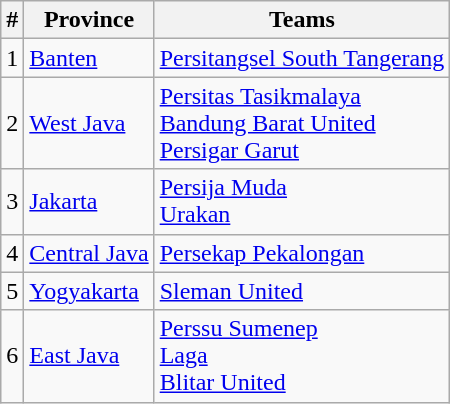<table class="wikitable">
<tr>
<th>#</th>
<th>Province</th>
<th>Teams</th>
</tr>
<tr>
<td>1</td>
<td><a href='#'>Banten</a></td>
<td><a href='#'>Persitangsel South Tangerang</a></td>
</tr>
<tr>
<td>2</td>
<td><a href='#'>West Java</a></td>
<td><a href='#'>Persitas Tasikmalaya</a><br><a href='#'>Bandung Barat United</a><br><a href='#'>Persigar Garut</a></td>
</tr>
<tr>
<td>3</td>
<td><a href='#'>Jakarta</a></td>
<td><a href='#'>Persija Muda</a><br><a href='#'>Urakan</a></td>
</tr>
<tr>
<td>4</td>
<td><a href='#'>Central Java</a></td>
<td><a href='#'>Persekap Pekalongan</a></td>
</tr>
<tr>
<td>5</td>
<td><a href='#'>Yogyakarta</a></td>
<td><a href='#'>Sleman United</a></td>
</tr>
<tr>
<td>6</td>
<td><a href='#'>East Java</a></td>
<td><a href='#'>Perssu Sumenep</a><br><a href='#'>Laga</a><br><a href='#'>Blitar United</a></td>
</tr>
</table>
